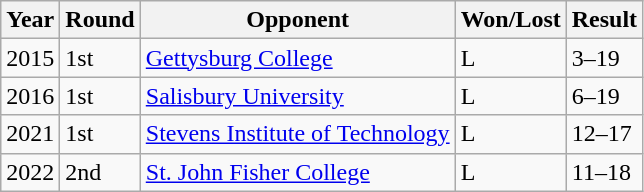<table class=wikitable>
<tr>
<th>Year</th>
<th>Round</th>
<th>Opponent</th>
<th>Won/Lost</th>
<th>Result</th>
</tr>
<tr>
<td>2015</td>
<td>1st</td>
<td><a href='#'>Gettysburg College</a></td>
<td>L</td>
<td>3–19</td>
</tr>
<tr>
<td>2016</td>
<td>1st</td>
<td><a href='#'>Salisbury University</a></td>
<td>L</td>
<td>6–19</td>
</tr>
<tr>
<td>2021</td>
<td>1st</td>
<td><a href='#'>Stevens Institute of Technology</a></td>
<td>L</td>
<td>12–17</td>
</tr>
<tr>
<td>2022</td>
<td>2nd</td>
<td><a href='#'>St. John Fisher College</a></td>
<td>L</td>
<td>11–18</td>
</tr>
</table>
